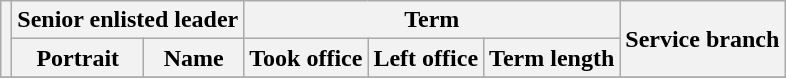<table class="wikitable sortable">
<tr>
<th rowspan=2></th>
<th colspan=2>Senior enlisted leader</th>
<th colspan=3>Term</th>
<th rowspan=2>Service branch</th>
</tr>
<tr>
<th>Portrait</th>
<th>Name</th>
<th>Took office</th>
<th>Left office</th>
<th>Term length</th>
</tr>
<tr>
</tr>
</table>
